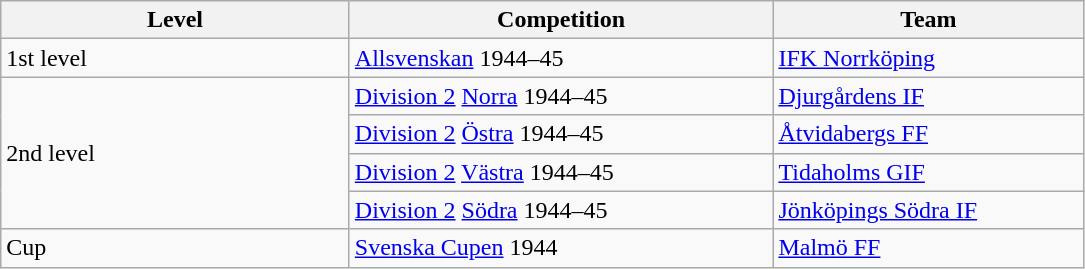<table class="wikitable" style="text-align: left;">
<tr>
<th style="width: 225px;">Level</th>
<th style="width: 275px;">Competition</th>
<th style="width: 200px;">Team</th>
</tr>
<tr>
<td>1st level</td>
<td><a href='#'>Allsvenskan</a> 1944–45</td>
<td><a href='#'>IFK Norrköping</a></td>
</tr>
<tr>
<td rowspan=4>2nd level</td>
<td><a href='#'>Division 2</a> <a href='#'>Norra</a> 1944–45</td>
<td><a href='#'>Djurgårdens IF</a></td>
</tr>
<tr>
<td><a href='#'>Division 2</a> <a href='#'>Östra</a> 1944–45</td>
<td><a href='#'>Åtvidabergs FF</a></td>
</tr>
<tr>
<td><a href='#'>Division 2</a> <a href='#'>Västra</a> 1944–45</td>
<td><a href='#'>Tidaholms GIF</a></td>
</tr>
<tr>
<td><a href='#'>Division 2</a> <a href='#'>Södra</a> 1944–45</td>
<td><a href='#'>Jönköpings Södra IF</a></td>
</tr>
<tr>
<td>Cup</td>
<td><a href='#'>Svenska Cupen</a> 1944</td>
<td><a href='#'>Malmö FF</a></td>
</tr>
</table>
